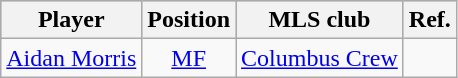<table class="wikitable" style="text-align:center;">
<tr style="background:#C0C0C0;">
<th>Player</th>
<th>Position</th>
<th>MLS club</th>
<th>Ref.</th>
</tr>
<tr>
<td><a href='#'>Aidan Morris</a></td>
<td><a href='#'>MF</a></td>
<td><a href='#'>Columbus Crew</a></td>
<td></td>
</tr>
</table>
